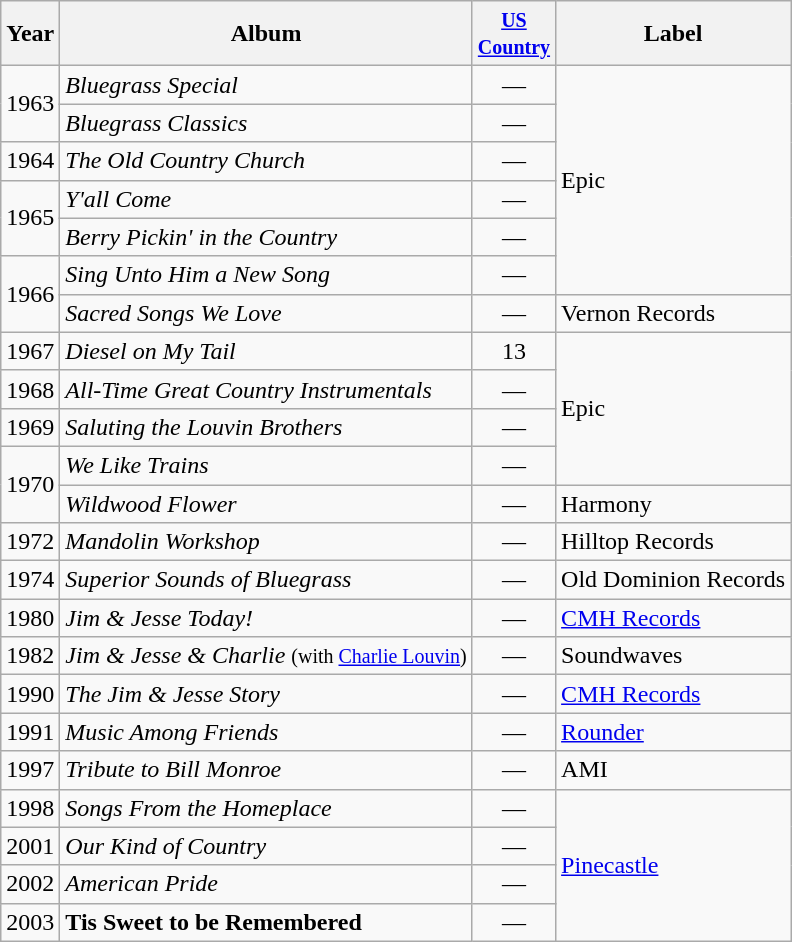<table class="wikitable">
<tr>
<th>Year</th>
<th>Album</th>
<th width="45"><small><a href='#'>US Country</a></small></th>
<th>Label</th>
</tr>
<tr>
<td rowspan="2">1963</td>
<td><em>Bluegrass Special</em></td>
<td align="center">—</td>
<td rowspan="6">Epic</td>
</tr>
<tr>
<td><em>Bluegrass Classics</em></td>
<td align="center">—</td>
</tr>
<tr>
<td>1964</td>
<td><em>The Old Country Church</em></td>
<td align="center">—</td>
</tr>
<tr>
<td rowspan="2">1965</td>
<td><em>Y'all Come</em></td>
<td align="center">—</td>
</tr>
<tr>
<td><em>Berry Pickin' in the Country</em></td>
<td align="center">—</td>
</tr>
<tr>
<td rowspan="2">1966</td>
<td><em>Sing Unto Him a New Song</em></td>
<td align="center">—</td>
</tr>
<tr>
<td><em>Sacred Songs We Love</em></td>
<td align="center">—</td>
<td>Vernon Records</td>
</tr>
<tr>
<td>1967</td>
<td><em>Diesel on My Tail</em></td>
<td align="center">13</td>
<td rowspan="4">Epic</td>
</tr>
<tr>
<td>1968</td>
<td><em>All-Time Great Country Instrumentals</em></td>
<td align="center">—</td>
</tr>
<tr>
<td>1969</td>
<td><em>Saluting the Louvin Brothers</em></td>
<td align="center">—</td>
</tr>
<tr>
<td rowspan="2">1970</td>
<td><em>We Like Trains</em></td>
<td align="center">—</td>
</tr>
<tr>
<td><em>Wildwood Flower</em></td>
<td align="center">—</td>
<td>Harmony</td>
</tr>
<tr>
<td>1972</td>
<td><em>Mandolin Workshop</em></td>
<td align="center">—</td>
<td>Hilltop Records</td>
</tr>
<tr>
<td>1974</td>
<td><em>Superior Sounds of Bluegrass</em></td>
<td align="center">—</td>
<td>Old Dominion Records</td>
</tr>
<tr>
<td>1980</td>
<td><em>Jim & Jesse Today!</em></td>
<td align="center">—</td>
<td><a href='#'>CMH Records</a></td>
</tr>
<tr>
<td>1982</td>
<td><em>Jim & Jesse & Charlie</em> <small>(with <a href='#'>Charlie Louvin</a>)</small></td>
<td align="center">—</td>
<td>Soundwaves</td>
</tr>
<tr>
<td>1990</td>
<td><em>The Jim & Jesse Story</em></td>
<td align="center">—</td>
<td><a href='#'>CMH Records</a></td>
</tr>
<tr>
<td>1991</td>
<td><em>Music Among Friends</em></td>
<td align="center">—</td>
<td><a href='#'>Rounder</a></td>
</tr>
<tr>
<td>1997</td>
<td><em>Tribute to Bill Monroe</em></td>
<td align="center">—</td>
<td>AMI</td>
</tr>
<tr>
<td>1998</td>
<td><em>Songs From the Homeplace</em></td>
<td align="center">—</td>
<td rowspan="4"><a href='#'>Pinecastle</a></td>
</tr>
<tr>
<td>2001</td>
<td><em>Our Kind of Country</em></td>
<td align="center">—</td>
</tr>
<tr>
<td>2002</td>
<td><em>American Pride</em></td>
<td align="center">—</td>
</tr>
<tr>
<td>2003</td>
<td><strong>Tis Sweet to be Remembered<em></td>
<td align="center">—</td>
</tr>
</table>
